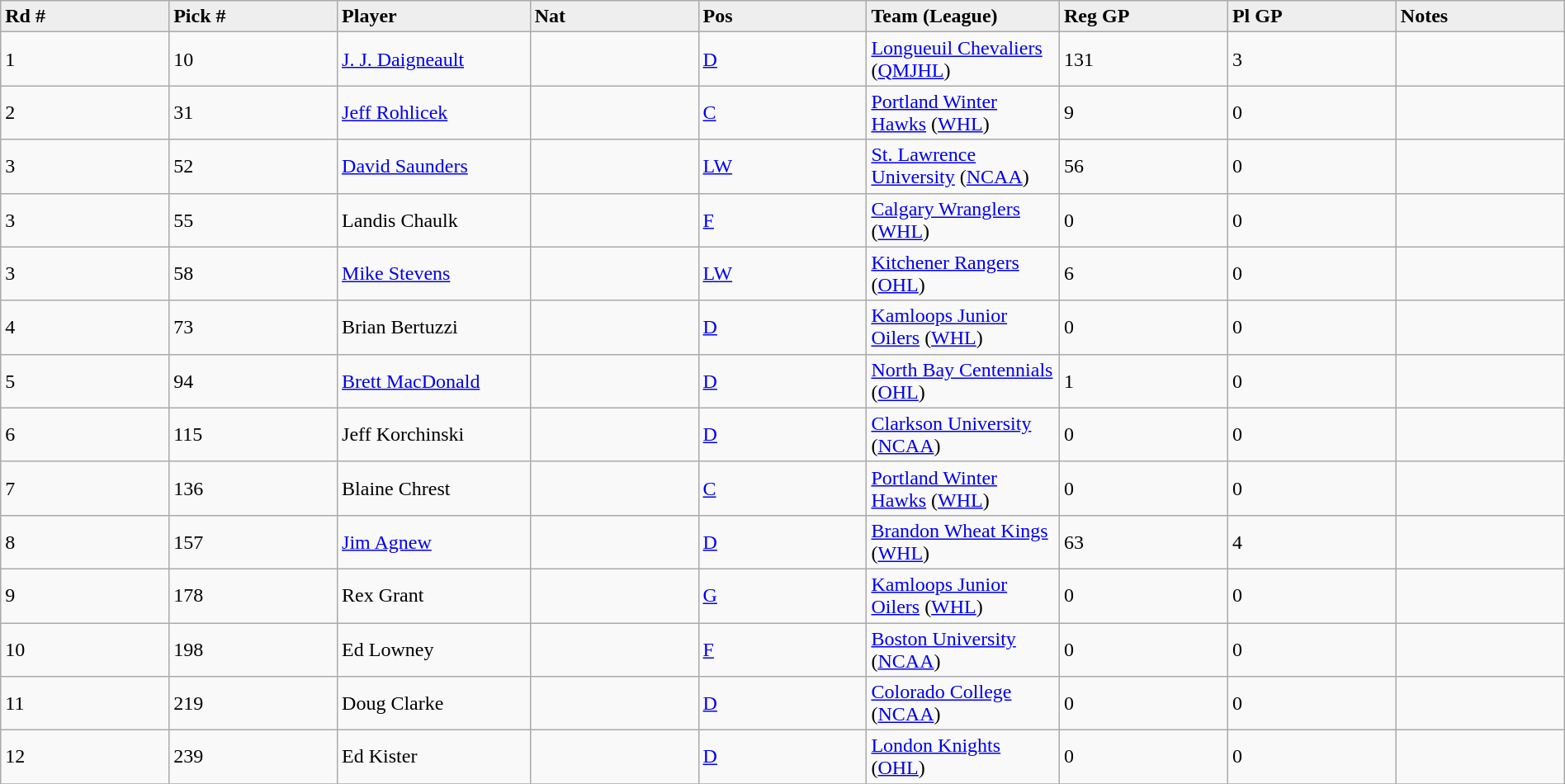<table class="wikitable" style="width: 100%">
<tr>
<td width="5%"; bgcolor="#eeeeee"><strong>Rd #</strong></td>
<td width="5%"; bgcolor="#eeeeee"><strong>Pick #</strong></td>
<td width="5%"; bgcolor="#eeeeee"><strong>Player</strong></td>
<td width="5%"; bgcolor="#eeeeee"><strong>Nat</strong></td>
<td width="5%"; bgcolor="#eeeeee"><strong>Pos</strong></td>
<td width="5%"; bgcolor="#eeeeee"><strong>Team (League)</strong></td>
<td width="5%"; bgcolor="#eeeeee"><strong>Reg GP</strong></td>
<td width="5%"; bgcolor="#eeeeee"><strong>Pl GP</strong></td>
<td width="5%"; bgcolor="#eeeeee"><strong>Notes</strong></td>
</tr>
<tr>
<td>1</td>
<td>10</td>
<td><a href='#'>J. J. Daigneault</a></td>
<td></td>
<td><a href='#'>D</a></td>
<td><a href='#'>Longueuil Chevaliers</a> (<a href='#'>QMJHL</a>)</td>
<td>131</td>
<td>3</td>
<td></td>
</tr>
<tr>
<td>2</td>
<td>31</td>
<td><a href='#'>Jeff Rohlicek</a></td>
<td></td>
<td><a href='#'>C</a></td>
<td><a href='#'>Portland Winter Hawks</a> (<a href='#'>WHL</a>)</td>
<td>9</td>
<td>0</td>
<td></td>
</tr>
<tr>
<td>3</td>
<td>52</td>
<td><a href='#'>David Saunders</a></td>
<td></td>
<td><a href='#'>LW</a></td>
<td><a href='#'>St. Lawrence University</a> (<a href='#'>NCAA</a>)</td>
<td>56</td>
<td>0</td>
<td></td>
</tr>
<tr>
<td>3</td>
<td>55</td>
<td>Landis Chaulk</td>
<td></td>
<td><a href='#'>F</a></td>
<td><a href='#'>Calgary Wranglers</a> (<a href='#'>WHL</a>)</td>
<td>0</td>
<td>0</td>
<td></td>
</tr>
<tr>
<td>3</td>
<td>58</td>
<td><a href='#'>Mike Stevens</a></td>
<td></td>
<td><a href='#'>LW</a></td>
<td><a href='#'>Kitchener Rangers</a> (<a href='#'>OHL</a>)</td>
<td>6</td>
<td>0</td>
<td></td>
</tr>
<tr>
<td>4</td>
<td>73</td>
<td>Brian Bertuzzi</td>
<td></td>
<td><a href='#'>D</a></td>
<td><a href='#'>Kamloops Junior Oilers</a> (<a href='#'>WHL</a>)</td>
<td>0</td>
<td>0</td>
<td></td>
</tr>
<tr>
<td>5</td>
<td>94</td>
<td><a href='#'>Brett MacDonald</a></td>
<td></td>
<td><a href='#'>D</a></td>
<td><a href='#'>North Bay Centennials</a> (<a href='#'>OHL</a>)</td>
<td>1</td>
<td>0</td>
<td></td>
</tr>
<tr>
<td>6</td>
<td>115</td>
<td>Jeff Korchinski</td>
<td></td>
<td><a href='#'>D</a></td>
<td><a href='#'>Clarkson University</a> (<a href='#'>NCAA</a>)</td>
<td>0</td>
<td>0</td>
<td></td>
</tr>
<tr>
<td>7</td>
<td>136</td>
<td>Blaine Chrest</td>
<td></td>
<td><a href='#'>C</a></td>
<td><a href='#'>Portland Winter Hawks</a> (<a href='#'>WHL</a>)</td>
<td>0</td>
<td>0</td>
<td></td>
</tr>
<tr>
<td>8</td>
<td>157</td>
<td><a href='#'>Jim Agnew</a></td>
<td></td>
<td><a href='#'>D</a></td>
<td><a href='#'>Brandon Wheat Kings</a> (<a href='#'>WHL</a>)</td>
<td>63</td>
<td>4</td>
<td></td>
</tr>
<tr>
<td>9</td>
<td>178</td>
<td>Rex Grant</td>
<td></td>
<td><a href='#'>G</a></td>
<td><a href='#'>Kamloops Junior Oilers</a> (<a href='#'>WHL</a>)</td>
<td>0</td>
<td>0</td>
<td></td>
</tr>
<tr>
<td>10</td>
<td>198</td>
<td>Ed Lowney</td>
<td></td>
<td><a href='#'>F</a></td>
<td><a href='#'>Boston University</a> (<a href='#'>NCAA</a>)</td>
<td>0</td>
<td>0</td>
<td></td>
</tr>
<tr>
<td>11</td>
<td>219</td>
<td>Doug Clarke</td>
<td></td>
<td><a href='#'>D</a></td>
<td><a href='#'>Colorado College</a> (<a href='#'>NCAA</a>)</td>
<td>0</td>
<td>0</td>
<td></td>
</tr>
<tr>
<td>12</td>
<td>239</td>
<td>Ed Kister</td>
<td></td>
<td><a href='#'>D</a></td>
<td><a href='#'>London Knights</a> (<a href='#'>OHL</a>)</td>
<td>0</td>
<td>0</td>
<td></td>
</tr>
<tr>
</tr>
</table>
